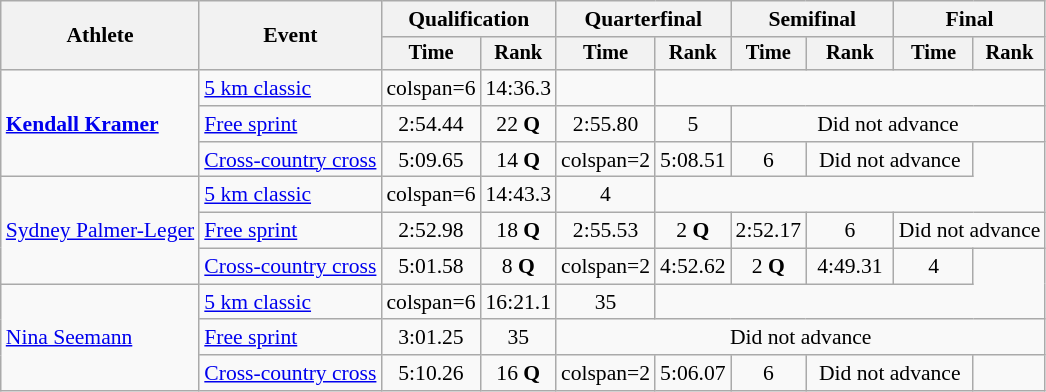<table class="wikitable" style="font-size:90%">
<tr>
<th rowspan="2">Athlete</th>
<th rowspan="2">Event</th>
<th colspan="2">Qualification</th>
<th colspan="2">Quarterfinal</th>
<th colspan="2">Semifinal</th>
<th colspan="2">Final</th>
</tr>
<tr style="font-size:95%">
<th>Time</th>
<th>Rank</th>
<th>Time</th>
<th>Rank</th>
<th>Time</th>
<th>Rank</th>
<th>Time</th>
<th>Rank</th>
</tr>
<tr align=center>
<td align=left rowspan=3><strong><a href='#'>Kendall Kramer</a></strong></td>
<td align=left><a href='#'>5 km classic</a></td>
<td>colspan=6 </td>
<td>14:36.3</td>
<td></td>
</tr>
<tr align=center>
<td align=left><a href='#'>Free sprint</a></td>
<td>2:54.44</td>
<td>22 <strong>Q</strong></td>
<td>2:55.80</td>
<td>5</td>
<td colspan=4>Did not advance</td>
</tr>
<tr align=center>
<td align=left><a href='#'>Cross-country cross</a></td>
<td>5:09.65</td>
<td>14 <strong>Q</strong></td>
<td>colspan=2 </td>
<td>5:08.51</td>
<td>6</td>
<td colspan=2>Did not advance</td>
</tr>
<tr align=center>
<td align=left rowspan=3><a href='#'>Sydney Palmer-Leger</a><br></td>
<td align=left><a href='#'>5 km classic</a></td>
<td>colspan=6 </td>
<td>14:43.3</td>
<td>4</td>
</tr>
<tr align=center>
<td align=left><a href='#'>Free sprint</a></td>
<td>2:52.98</td>
<td>18 <strong>Q</strong></td>
<td>2:55.53</td>
<td>2 <strong>Q</strong></td>
<td>2:52.17</td>
<td>6</td>
<td colspan=2>Did not advance</td>
</tr>
<tr align=center>
<td align=left><a href='#'>Cross-country cross</a></td>
<td>5:01.58</td>
<td>8 <strong>Q</strong></td>
<td>colspan=2 </td>
<td>4:52.62</td>
<td>2 <strong>Q</strong></td>
<td>4:49.31</td>
<td>4</td>
</tr>
<tr align=center>
<td align=left rowspan=3><a href='#'>Nina Seemann</a></td>
<td align=left><a href='#'>5 km classic</a></td>
<td>colspan=6 </td>
<td>16:21.1</td>
<td>35</td>
</tr>
<tr align=center>
<td align=left><a href='#'>Free sprint</a></td>
<td>3:01.25</td>
<td>35</td>
<td colspan=6>Did not advance</td>
</tr>
<tr align=center>
<td align=left><a href='#'>Cross-country cross</a></td>
<td>5:10.26</td>
<td>16 <strong>Q</strong></td>
<td>colspan=2 </td>
<td>5:06.07</td>
<td>6</td>
<td colspan=2>Did not advance</td>
</tr>
</table>
